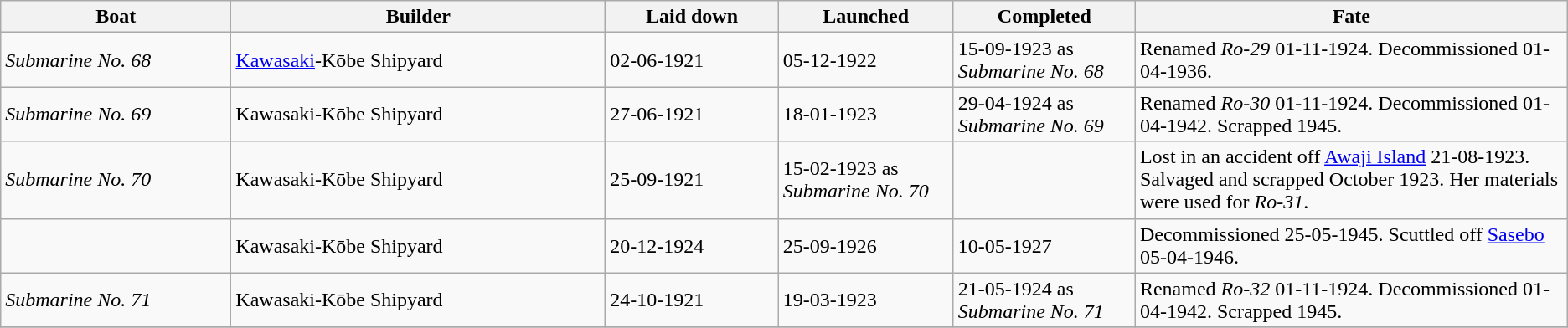<table class="wikitable">
<tr>
<th width="8%">Boat</th>
<th width="13%">Builder</th>
<th width="6%">Laid down</th>
<th width="6%">Launched</th>
<th width="6%">Completed</th>
<th width="15%">Fate</th>
</tr>
<tr>
<td><em>Submarine No. 68</em><br></td>
<td><a href='#'>Kawasaki</a>-Kōbe Shipyard</td>
<td>02-06-1921</td>
<td>05-12-1922</td>
<td>15-09-1923 as <em>Submarine No. 68</em></td>
<td>Renamed <em>Ro-29</em> 01-11-1924. Decommissioned 01-04-1936.</td>
</tr>
<tr>
<td><em>Submarine No. 69</em><br></td>
<td>Kawasaki-Kōbe Shipyard</td>
<td>27-06-1921</td>
<td>18-01-1923</td>
<td>29-04-1924 as <em>Submarine No. 69</em></td>
<td>Renamed <em>Ro-30</em> 01-11-1924. Decommissioned 01-04-1942. Scrapped 1945.</td>
</tr>
<tr>
<td><em>Submarine No. 70</em></td>
<td>Kawasaki-Kōbe Shipyard</td>
<td>25-09-1921</td>
<td>15-02-1923 as <em>Submarine No. 70</em></td>
<td></td>
<td>Lost in an accident off <a href='#'>Awaji Island</a> 21-08-1923. Salvaged and scrapped October 1923. Her materials were used for <em>Ro-31</em>.</td>
</tr>
<tr>
<td></td>
<td>Kawasaki-Kōbe Shipyard</td>
<td>20-12-1924</td>
<td>25-09-1926</td>
<td>10-05-1927</td>
<td>Decommissioned 25-05-1945. Scuttled off <a href='#'>Sasebo</a> 05-04-1946.</td>
</tr>
<tr>
<td><em>Submarine No. 71</em><br></td>
<td>Kawasaki-Kōbe Shipyard</td>
<td>24-10-1921</td>
<td>19-03-1923</td>
<td>21-05-1924 as <em>Submarine No. 71</em></td>
<td>Renamed <em>Ro-32</em> 01-11-1924. Decommissioned 01-04-1942. Scrapped 1945.</td>
</tr>
<tr>
</tr>
</table>
